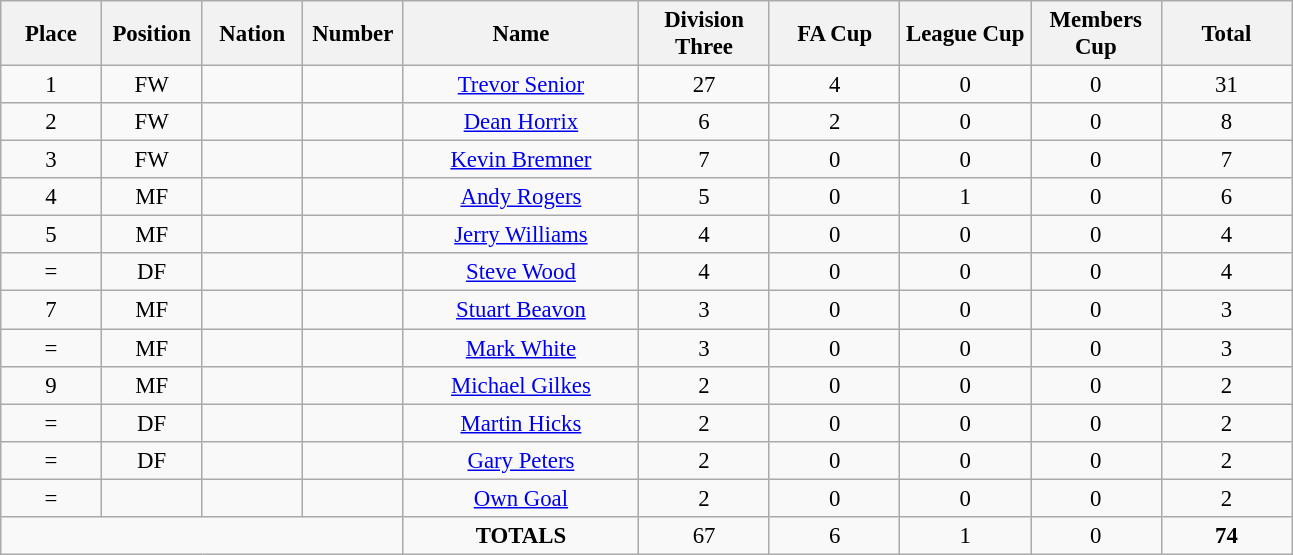<table class="wikitable" style="font-size: 95%; text-align: center;">
<tr>
<th width=60>Place</th>
<th width=60>Position</th>
<th width=60>Nation</th>
<th width=60>Number</th>
<th width=150>Name</th>
<th width=80>Division Three</th>
<th width=80>FA Cup</th>
<th width=80>League Cup</th>
<th width=80>Members Cup</th>
<th width=80>Total</th>
</tr>
<tr>
<td>1</td>
<td>FW</td>
<td></td>
<td></td>
<td><a href='#'>Trevor Senior</a></td>
<td>27</td>
<td>4</td>
<td>0</td>
<td>0</td>
<td>31</td>
</tr>
<tr>
<td>2</td>
<td>FW</td>
<td></td>
<td></td>
<td><a href='#'>Dean Horrix</a></td>
<td>6</td>
<td>2</td>
<td>0</td>
<td>0</td>
<td>8</td>
</tr>
<tr>
<td>3</td>
<td>FW</td>
<td></td>
<td></td>
<td><a href='#'>Kevin Bremner</a></td>
<td>7</td>
<td>0</td>
<td>0</td>
<td>0</td>
<td>7</td>
</tr>
<tr>
<td>4</td>
<td>MF</td>
<td></td>
<td></td>
<td><a href='#'>Andy Rogers</a></td>
<td>5</td>
<td>0</td>
<td>1</td>
<td>0</td>
<td>6</td>
</tr>
<tr>
<td>5</td>
<td>MF</td>
<td></td>
<td></td>
<td><a href='#'>Jerry Williams</a></td>
<td>4</td>
<td>0</td>
<td>0</td>
<td>0</td>
<td>4</td>
</tr>
<tr>
<td>=</td>
<td>DF</td>
<td></td>
<td></td>
<td><a href='#'>Steve Wood</a></td>
<td>4</td>
<td>0</td>
<td>0</td>
<td>0</td>
<td>4</td>
</tr>
<tr>
<td>7</td>
<td>MF</td>
<td></td>
<td></td>
<td><a href='#'>Stuart Beavon</a></td>
<td>3</td>
<td>0</td>
<td>0</td>
<td>0</td>
<td>3</td>
</tr>
<tr>
<td>=</td>
<td>MF</td>
<td></td>
<td></td>
<td><a href='#'>Mark White</a></td>
<td>3</td>
<td>0</td>
<td>0</td>
<td>0</td>
<td>3</td>
</tr>
<tr>
<td>9</td>
<td>MF</td>
<td></td>
<td></td>
<td><a href='#'>Michael Gilkes</a></td>
<td>2</td>
<td>0</td>
<td>0</td>
<td>0</td>
<td>2</td>
</tr>
<tr>
<td>=</td>
<td>DF</td>
<td></td>
<td></td>
<td><a href='#'>Martin Hicks</a></td>
<td>2</td>
<td>0</td>
<td>0</td>
<td>0</td>
<td>2</td>
</tr>
<tr>
<td>=</td>
<td>DF</td>
<td></td>
<td></td>
<td><a href='#'>Gary Peters</a></td>
<td>2</td>
<td>0</td>
<td>0</td>
<td>0</td>
<td>2</td>
</tr>
<tr>
<td>=</td>
<td></td>
<td></td>
<td></td>
<td><a href='#'>Own Goal</a></td>
<td>2</td>
<td>0</td>
<td>0</td>
<td>0</td>
<td>2</td>
</tr>
<tr>
<td colspan="4"></td>
<td><strong>TOTALS</strong></td>
<td>67</td>
<td>6</td>
<td>1</td>
<td>0</td>
<td><strong>74</strong></td>
</tr>
</table>
